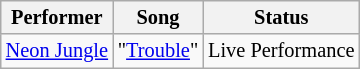<table class="wikitable" style="font-size: 85%">
<tr>
<th>Performer</th>
<th>Song</th>
<th>Status</th>
</tr>
<tr>
<td> <a href='#'>Neon Jungle</a></td>
<td>"<a href='#'>Trouble</a>"</td>
<td>Live Performance</td>
</tr>
</table>
